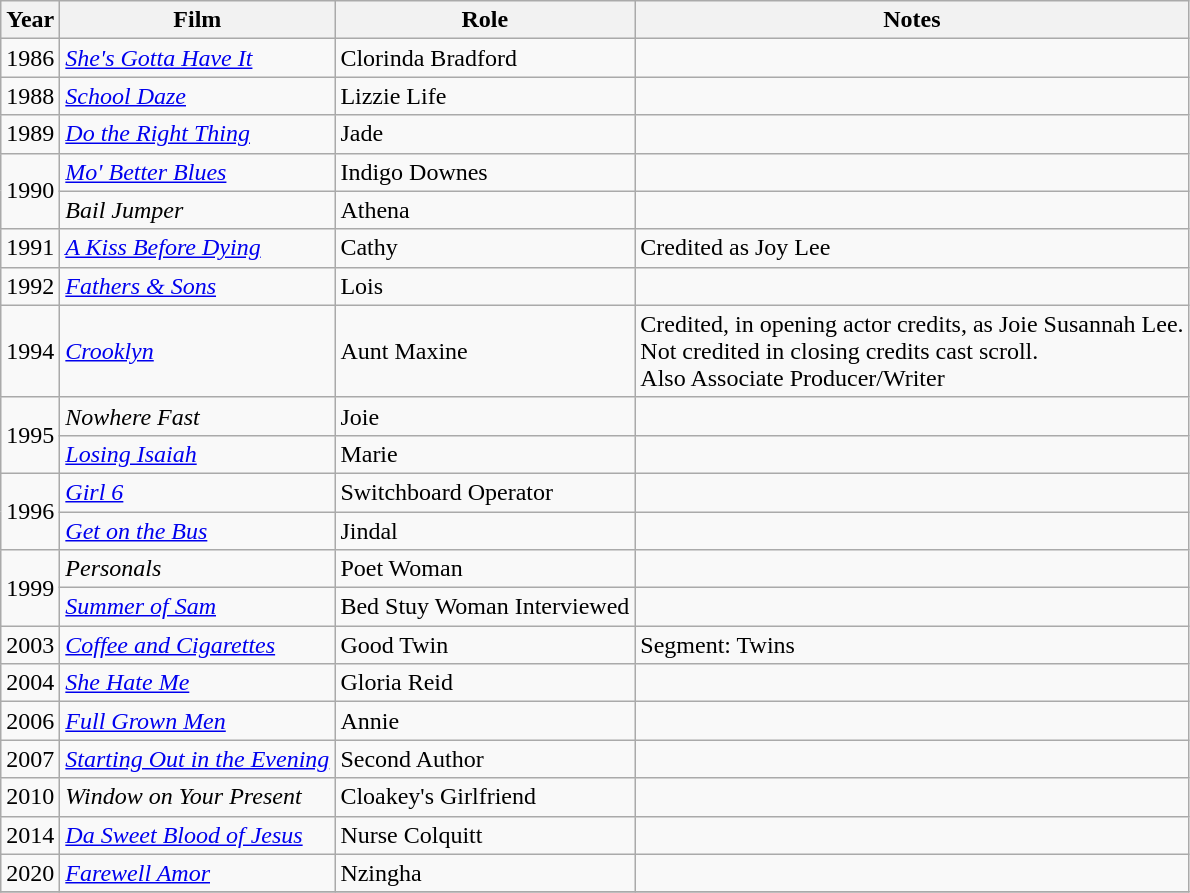<table class="wikitable" style="white-space:nowrap">
<tr>
<th>Year</th>
<th>Film</th>
<th>Role</th>
<th>Notes</th>
</tr>
<tr>
<td>1986</td>
<td><em><a href='#'>She's Gotta Have It</a></em></td>
<td>Clorinda Bradford</td>
<td></td>
</tr>
<tr>
<td>1988</td>
<td><em><a href='#'>School Daze</a></em></td>
<td>Lizzie Life</td>
<td></td>
</tr>
<tr>
<td>1989</td>
<td><em><a href='#'>Do the Right Thing</a></em></td>
<td>Jade</td>
<td></td>
</tr>
<tr>
<td rowspan="2">1990</td>
<td><em><a href='#'>Mo' Better Blues</a></em></td>
<td>Indigo Downes</td>
<td></td>
</tr>
<tr>
<td><em>Bail Jumper</em></td>
<td>Athena</td>
<td></td>
</tr>
<tr>
<td>1991</td>
<td><em><a href='#'>A Kiss Before Dying</a></em></td>
<td>Cathy</td>
<td>Credited as Joy Lee</td>
</tr>
<tr>
<td>1992</td>
<td><em><a href='#'>Fathers & Sons</a></em></td>
<td>Lois</td>
<td></td>
</tr>
<tr>
<td>1994</td>
<td><em><a href='#'>Crooklyn</a></em></td>
<td>Aunt Maxine</td>
<td>Credited, in opening actor credits, as Joie Susannah Lee.<br>Not credited in closing credits cast scroll.<br>Also Associate Producer/Writer</td>
</tr>
<tr>
<td rowspan="2">1995</td>
<td><em>Nowhere Fast</em></td>
<td>Joie</td>
<td></td>
</tr>
<tr>
<td><em><a href='#'>Losing Isaiah</a></em></td>
<td>Marie</td>
<td></td>
</tr>
<tr>
<td rowspan="2">1996</td>
<td><em><a href='#'>Girl 6</a></em></td>
<td>Switchboard Operator</td>
<td></td>
</tr>
<tr>
<td><em><a href='#'>Get on the Bus</a></em></td>
<td>Jindal</td>
<td></td>
</tr>
<tr>
<td rowspan="2">1999</td>
<td><em>Personals</em></td>
<td>Poet Woman</td>
<td></td>
</tr>
<tr>
<td><em><a href='#'>Summer of Sam</a></em></td>
<td>Bed Stuy Woman Interviewed</td>
<td></td>
</tr>
<tr>
<td>2003</td>
<td><em><a href='#'>Coffee and Cigarettes</a></em></td>
<td>Good Twin</td>
<td>Segment: Twins</td>
</tr>
<tr>
<td>2004</td>
<td><em><a href='#'>She Hate Me</a></em></td>
<td>Gloria Reid</td>
<td></td>
</tr>
<tr>
<td>2006</td>
<td><em><a href='#'>Full Grown Men</a></em></td>
<td>Annie</td>
<td></td>
</tr>
<tr>
<td>2007</td>
<td><em><a href='#'>Starting Out in the Evening</a></em></td>
<td>Second Author</td>
<td></td>
</tr>
<tr>
<td>2010</td>
<td><em>Window on Your Present</em></td>
<td>Cloakey's Girlfriend</td>
<td></td>
</tr>
<tr>
<td>2014</td>
<td><em><a href='#'>Da Sweet Blood of Jesus</a></em></td>
<td>Nurse Colquitt</td>
<td></td>
</tr>
<tr>
<td>2020</td>
<td><em><a href='#'>Farewell Amor</a></em></td>
<td>Nzingha</td>
<td></td>
</tr>
<tr>
</tr>
</table>
